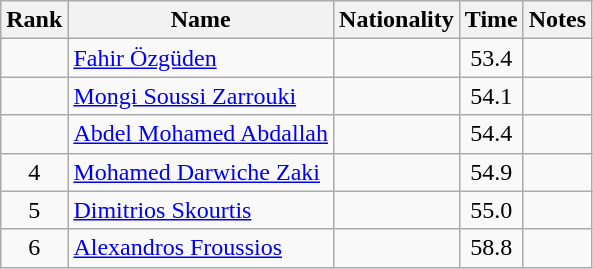<table class="wikitable sortable" style="text-align:center">
<tr>
<th>Rank</th>
<th>Name</th>
<th>Nationality</th>
<th>Time</th>
<th>Notes</th>
</tr>
<tr>
<td></td>
<td align=left><a href='#'>Fahir Özgüden</a></td>
<td align=left></td>
<td>53.4</td>
<td></td>
</tr>
<tr>
<td></td>
<td align=left><a href='#'>Mongi Soussi Zarrouki</a></td>
<td align=left></td>
<td>54.1</td>
<td></td>
</tr>
<tr>
<td></td>
<td align=left><a href='#'>Abdel Mohamed Abdallah</a></td>
<td align=left></td>
<td>54.4</td>
<td></td>
</tr>
<tr>
<td>4</td>
<td align=left><a href='#'>Mohamed Darwiche Zaki</a></td>
<td align=left></td>
<td>54.9</td>
<td></td>
</tr>
<tr>
<td>5</td>
<td align=left><a href='#'>Dimitrios Skourtis</a></td>
<td align=left></td>
<td>55.0</td>
<td></td>
</tr>
<tr>
<td>6</td>
<td align=left><a href='#'>Alexandros Froussios</a></td>
<td align=left></td>
<td>58.8</td>
<td></td>
</tr>
</table>
